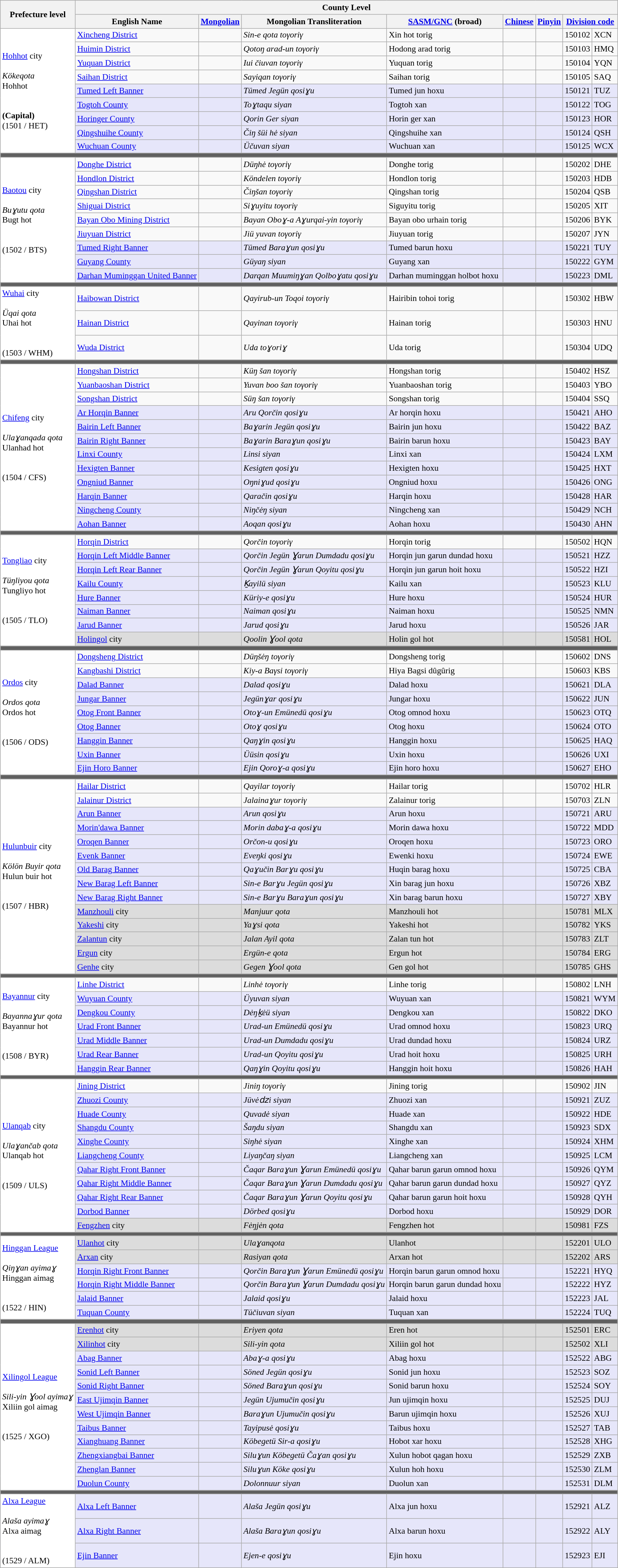<table class="wikitable" style="padding: 24em 0; font-size: 90%;">
<tr>
<th rowspan="2">Prefecture level</th>
<th colspan="8">County Level</th>
</tr>
<tr>
<th>English Name<br></th>
<th><a href='#'>Mongolian</a></th>
<th>Mongolian Transliteration</th>
<th><a href='#'>SASM/GNC</a> (broad)<br></th>
<th><a href='#'>Chinese</a></th>
<th><a href='#'>Pinyin</a></th>
<th colspan="2"><a href='#'>Division code</a></th>
</tr>
<tr>
<td bgcolor="#FFFFFF" rowspan="9"><a href='#'>Hohhot</a> city <br><br><em>Kökeqota</em> <br>Hohhot<br><br><br><strong>(Capital)</strong><br>(1501 / HET)</td>
<td><a href='#'>Xincheng District</a></td>
<td>  </td>
<td><em>Sin-e qota toγoriγ</em></td>
<td>Xin hot torig</td>
<td></td>
<td></td>
<td>150102</td>
<td>XCN</td>
</tr>
<tr>
<td><a href='#'>Huimin District</a></td>
<td>  </td>
<td><em>Qotoŋ arad-un toγoriγ</em></td>
<td>Hodong arad torig</td>
<td></td>
<td></td>
<td>150103</td>
<td>HMQ</td>
</tr>
<tr>
<td><a href='#'>Yuquan District</a></td>
<td>  </td>
<td><em>Iui čiuvan toγoriγ</em></td>
<td>Yuquan torig</td>
<td></td>
<td></td>
<td>150104</td>
<td>YQN</td>
</tr>
<tr>
<td><a href='#'>Saihan District</a></td>
<td> </td>
<td><em>Sayiqan toγoriγ</em></td>
<td>Saihan torig</td>
<td></td>
<td></td>
<td>150105</td>
<td>SAQ</td>
</tr>
<tr bgcolor="#E6E6FA">
<td><a href='#'>Tumed Left Banner</a></td>
<td>  </td>
<td><em>Tümed Jegün qosiɣu</em></td>
<td>Tumed jun hoxu</td>
<td></td>
<td></td>
<td>150121</td>
<td>TUZ</td>
</tr>
<tr bgcolor="#E6E6FA">
<td><a href='#'>Togtoh County</a></td>
<td> </td>
<td><em>Toɣtaqu siyan</em></td>
<td>Togtoh xan</td>
<td></td>
<td></td>
<td>150122</td>
<td>TOG</td>
</tr>
<tr bgcolor="#E6E6FA">
<td><a href='#'>Horinger County</a></td>
<td>  </td>
<td><em>Qorin Ger siyan</em></td>
<td>Horin ger xan</td>
<td></td>
<td></td>
<td>150123</td>
<td>HOR</td>
</tr>
<tr bgcolor="#E6E6FA">
<td><a href='#'>Qingshuihe County</a></td>
<td>   </td>
<td><em>Čiŋ šüi hė siyan</em></td>
<td>Qingshuihe xan</td>
<td></td>
<td></td>
<td>150124</td>
<td>QSH</td>
</tr>
<tr bgcolor="#E6E6FA">
<td><a href='#'>Wuchuan County</a></td>
<td> </td>
<td><em>Üčuvan siyan</em></td>
<td>Wuchuan xan</td>
<td></td>
<td></td>
<td>150125</td>
<td>WCX</td>
</tr>
<tr>
</tr>
<tr style = "background:#606060; height: 2pt">
<td colspan = "9"></td>
</tr>
<tr>
<td bgcolor="#FFFFFF" rowspan="9"><a href='#'>Baotou</a> city <br> <br><em>Buɣutu qota</em> <br>Bugt hot<br><br><br>(1502 / BTS)</td>
<td><a href='#'>Donghe District</a></td>
<td> </td>
<td><em>Düŋhė toγoriγ</em></td>
<td>Donghe torig</td>
<td></td>
<td></td>
<td>150202</td>
<td>DHE</td>
</tr>
<tr>
<td><a href='#'>Hondlon District</a></td>
<td> </td>
<td><em>Köndelen toγoriγ</em></td>
<td>Hondlon torig</td>
<td></td>
<td></td>
<td>150203</td>
<td>HDB</td>
</tr>
<tr>
<td><a href='#'>Qingshan District</a></td>
<td> </td>
<td><em>Čiŋšan toγoriγ</em></td>
<td>Qingshan torig</td>
<td></td>
<td></td>
<td>150204</td>
<td>QSB</td>
</tr>
<tr>
<td><a href='#'>Shiguai District</a></td>
<td> </td>
<td><em>Siɣuyitu toγoriγ</em></td>
<td>Siguyitu torig</td>
<td></td>
<td></td>
<td>150205</td>
<td>XIT</td>
</tr>
<tr>
<td><a href='#'>Bayan Obo Mining District</a></td>
<td>   </td>
<td><em>Bayan Oboɣ-a Aɣurqai-yin toγoriγ</em></td>
<td>Bayan obo urhain torig</td>
<td></td>
<td></td>
<td>150206</td>
<td>BYK</td>
</tr>
<tr>
<td><a href='#'>Jiuyuan District</a></td>
<td>  </td>
<td><em>Jiü yuvan toγoriγ</em></td>
<td>Jiuyuan torig</td>
<td></td>
<td></td>
<td>150207</td>
<td>JYN</td>
</tr>
<tr bgcolor="#E6E6FA">
<td><a href='#'>Tumed Right Banner</a></td>
<td>  </td>
<td><em>Tümed Baraɣun qosiɣu</em></td>
<td>Tumed barun hoxu</td>
<td></td>
<td></td>
<td>150221</td>
<td>TUY</td>
</tr>
<tr bgcolor="#E6E6FA">
<td><a href='#'>Guyang County</a></td>
<td> </td>
<td><em>Güyaŋ siyan</em></td>
<td>Guyang xan</td>
<td></td>
<td></td>
<td>150222</td>
<td>GYM</td>
</tr>
<tr bgcolor="#E6E6FA">
<td><a href='#'>Darhan Muminggan United Banner</a></td>
<td>   </td>
<td><em>Darqan Muumiŋɣan Qolboɣatu qosiɣu</em></td>
<td>Darhan muminggan holbot hoxu</td>
<td></td>
<td></td>
<td>150223</td>
<td>DML</td>
</tr>
<tr>
</tr>
<tr style = "background:#606060; height: 2pt">
<td colspan = "9"></td>
</tr>
<tr>
<td bgcolor="#FFFFFF" rowspan="3"><a href='#'>Wuhai</a> city <br> <br><em>Üqai qota</em> <br>Uhai hot<br><br><br>(1503 / WHM)</td>
<td><a href='#'>Haibowan District</a></td>
<td>  </td>
<td><em>Qayirub-un Toqoi toγoriγ</em></td>
<td>Hairibin tohoi torig</td>
<td></td>
<td></td>
<td>150302</td>
<td>HBW</td>
</tr>
<tr>
<td><a href='#'>Hainan District</a></td>
<td> </td>
<td><em>Qayinan toγoriγ</em></td>
<td>Hainan torig</td>
<td></td>
<td></td>
<td>150303</td>
<td>HNU</td>
</tr>
<tr>
<td><a href='#'>Wuda District</a></td>
<td> </td>
<td><em>Uda toɣoriɣ</em></td>
<td>Uda torig</td>
<td></td>
<td></td>
<td>150304</td>
<td>UDQ</td>
</tr>
<tr>
</tr>
<tr style = "background:#606060; height: 2pt">
<td colspan = "9"></td>
</tr>
<tr>
<td bgcolor="#FFFFFF" rowspan="12"><a href='#'>Chifeng</a> city <br> <br><em>Ulaɣanqada qota</em> <br>Ulanhad hot<br><br><br>(1504 / CFS)</td>
<td><a href='#'>Hongshan District</a></td>
<td>  </td>
<td><em>Küŋ šan toγoriγ</em></td>
<td>Hongshan torig</td>
<td></td>
<td></td>
<td>150402</td>
<td>HSZ</td>
</tr>
<tr>
<td><a href='#'>Yuanbaoshan District</a></td>
<td>   </td>
<td><em>Yuvan boo šan toγoriγ</em></td>
<td>Yuanbaoshan torig</td>
<td></td>
<td></td>
<td>150403</td>
<td>YBO</td>
</tr>
<tr>
<td><a href='#'>Songshan District</a></td>
<td>  </td>
<td><em>Süŋ šan toγoriγ</em></td>
<td>Songshan torig</td>
<td></td>
<td></td>
<td>150404</td>
<td>SSQ</td>
</tr>
<tr bgcolor="#E6E6FA">
<td><a href='#'>Ar Horqin Banner</a></td>
<td>  </td>
<td><em>Aru Qorčin qosiɣu</em></td>
<td>Ar horqin hoxu</td>
<td></td>
<td></td>
<td>150421</td>
<td>AHO</td>
</tr>
<tr bgcolor="#E6E6FA">
<td><a href='#'>Bairin Left Banner</a></td>
<td>  </td>
<td><em>Baɣarin Jegün qosiɣu</em></td>
<td>Bairin jun hoxu</td>
<td></td>
<td></td>
<td>150422</td>
<td>BAZ</td>
</tr>
<tr bgcolor="#E6E6FA">
<td><a href='#'>Bairin Right Banner</a></td>
<td>  </td>
<td><em>Baɣarin Baraɣun qosiɣu</em></td>
<td>Bairin barun hoxu</td>
<td></td>
<td></td>
<td>150423</td>
<td>BAY</td>
</tr>
<tr bgcolor="#E6E6FA">
<td><a href='#'>Linxi County</a></td>
<td> </td>
<td><em>Linsi siyan</em></td>
<td>Linxi xan</td>
<td></td>
<td></td>
<td>150424</td>
<td>LXM</td>
</tr>
<tr bgcolor="#E6E6FA">
<td><a href='#'>Hexigten Banner</a></td>
<td> </td>
<td><em>Kesigten qosiɣu</em></td>
<td>Hexigten hoxu</td>
<td></td>
<td></td>
<td>150425</td>
<td>HXT</td>
</tr>
<tr bgcolor="#E6E6FA">
<td><a href='#'>Ongniud Banner</a></td>
<td> </td>
<td><em>Oŋniɣud qosiɣu</em></td>
<td>Ongniud hoxu</td>
<td></td>
<td></td>
<td>150426</td>
<td>ONG</td>
</tr>
<tr bgcolor="#E6E6FA">
<td><a href='#'>Harqin Banner</a></td>
<td> </td>
<td><em>Qaračin qosiɣu</em></td>
<td>Harqin hoxu</td>
<td></td>
<td></td>
<td>150428</td>
<td>HAR</td>
</tr>
<tr bgcolor="#E6E6FA">
<td><a href='#'>Ningcheng County</a></td>
<td> </td>
<td><em>Niŋčėŋ siyan</em></td>
<td>Ningcheng xan</td>
<td></td>
<td></td>
<td>150429</td>
<td>NCH</td>
</tr>
<tr bgcolor="#E6E6FA">
<td><a href='#'>Aohan Banner</a></td>
<td> </td>
<td><em>Aoqan qosiɣu</em></td>
<td>Aohan hoxu</td>
<td></td>
<td></td>
<td>150430</td>
<td>AHN</td>
</tr>
<tr>
</tr>
<tr style = "background:#606060; height: 2pt">
<td colspan = "9"></td>
</tr>
<tr>
<td bgcolor="#FFFFFF" rowspan="8"><a href='#'>Tongliao</a> city <br> <br><em>Tüŋliyou qota</em> <br>Tungliyo hot<br><br><br>(1505 / TLO)</td>
<td><a href='#'>Horqin District</a></td>
<td> </td>
<td><em>Qorčin toγoriγ</em></td>
<td>Horqin torig</td>
<td></td>
<td></td>
<td>150502</td>
<td>HQN</td>
</tr>
<tr bgcolor="#E6E6FA">
<td><a href='#'>Horqin Left Middle Banner</a></td>
<td>    </td>
<td><em>Qorčin Jegün Ɣarun Dumdadu qosiɣu</em></td>
<td>Horqin jun garun dundad hoxu</td>
<td></td>
<td></td>
<td>150521</td>
<td>HZZ</td>
</tr>
<tr bgcolor="#E6E6FA">
<td><a href='#'>Horqin Left Rear Banner</a></td>
<td>    </td>
<td><em>Qorčin Jegün Ɣarun Qoyitu qosiɣu</em></td>
<td>Horqin jun garun hoit hoxu</td>
<td></td>
<td></td>
<td>150522</td>
<td>HZI</td>
</tr>
<tr bgcolor="#E6E6FA">
<td><a href='#'>Kailu County</a></td>
<td> </td>
<td><em>Ḵayilü siyan</em></td>
<td>Kailu xan</td>
<td></td>
<td></td>
<td>150523</td>
<td>KLU</td>
</tr>
<tr bgcolor="#E6E6FA">
<td><a href='#'>Hure Banner</a></td>
<td> </td>
<td><em>Küriy-e qosiɣu</em></td>
<td>Hure hoxu</td>
<td></td>
<td></td>
<td>150524</td>
<td>HUR</td>
</tr>
<tr bgcolor="#E6E6FA">
<td><a href='#'>Naiman Banner</a></td>
<td> </td>
<td><em>Naiman qosiɣu</em></td>
<td>Naiman hoxu</td>
<td></td>
<td></td>
<td>150525</td>
<td>NMN</td>
</tr>
<tr bgcolor="#E6E6FA">
<td><a href='#'>Jarud Banner</a></td>
<td> </td>
<td><em>Jarud qosiɣu</em></td>
<td>Jarud hoxu</td>
<td></td>
<td></td>
<td>150526</td>
<td>JAR</td>
</tr>
<tr bgcolor="#DCDCDC">
<td><a href='#'>Holingol</a> city</td>
<td>  </td>
<td><em>Qoolin Ɣool qota</em></td>
<td>Holin gol hot</td>
<td></td>
<td></td>
<td>150581</td>
<td>HOL</td>
</tr>
<tr>
</tr>
<tr style = "background:#606060; height: 2pt">
<td colspan = "9"></td>
</tr>
<tr>
<td bgcolor="#FFFFFF" rowspan="9"><a href='#'>Ordos</a> city<br> <br><em>Ordos qota</em> <br>Ordos hot<br><br><br>(1506 / ODS)</td>
<td><a href='#'>Dongsheng District</a></td>
<td> </td>
<td><em>Düŋšėŋ toγoriγ</em></td>
<td>Dongsheng torig</td>
<td></td>
<td></td>
<td>150602</td>
<td>DNS</td>
</tr>
<tr>
<td><a href='#'>Kangbashi District</a></td>
<td> </td>
<td><em>Kiy-a Baγsi toγoriγ</em></td>
<td>Hiya Bagsi dûgûrig</td>
<td></td>
<td></td>
<td>150603</td>
<td>KBS</td>
</tr>
<tr bgcolor="#E6E6FA">
<td><a href='#'>Dalad Banner</a></td>
<td> </td>
<td><em>Dalad qosiɣu</em></td>
<td>Dalad hoxu</td>
<td></td>
<td></td>
<td>150621</td>
<td>DLA</td>
</tr>
<tr bgcolor="#E6E6FA">
<td><a href='#'>Jungar Banner</a></td>
<td> </td>
<td><em>Jegünɣar qosiɣu</em></td>
<td>Jungar hoxu</td>
<td></td>
<td></td>
<td>150622</td>
<td>JUN</td>
</tr>
<tr bgcolor="#E6E6FA">
<td><a href='#'>Otog Front Banner</a></td>
<td>  </td>
<td><em>Otoɣ-un Emünedü qosiɣu</em></td>
<td>Otog omnod hoxu</td>
<td></td>
<td></td>
<td>150623</td>
<td>OTQ</td>
</tr>
<tr bgcolor="#E6E6FA">
<td><a href='#'>Otog Banner</a></td>
<td> </td>
<td><em>Otoɣ qosiɣu</em></td>
<td>Otog hoxu</td>
<td></td>
<td></td>
<td>150624</td>
<td>OTO</td>
</tr>
<tr bgcolor="#E6E6FA">
<td><a href='#'>Hanggin Banner</a></td>
<td> </td>
<td><em>Qaŋɣin qosiɣu</em></td>
<td>Hanggin hoxu</td>
<td></td>
<td></td>
<td>150625</td>
<td>HAQ</td>
</tr>
<tr bgcolor="#E6E6FA">
<td><a href='#'>Uxin Banner</a></td>
<td> </td>
<td><em>Üüsin qosiɣu</em></td>
<td>Uxin hoxu</td>
<td></td>
<td></td>
<td>150626</td>
<td>UXI</td>
</tr>
<tr bgcolor="#E6E6FA">
<td><a href='#'>Ejin Horo Banner</a></td>
<td>  </td>
<td><em>Ejin Qoroɣ-a qosiɣu</em></td>
<td>Ejin horo hoxu</td>
<td></td>
<td></td>
<td>150627</td>
<td>EHO</td>
</tr>
<tr>
</tr>
<tr style = "background:#606060; height: 2pt">
<td colspan = "9"></td>
</tr>
<tr>
<td bgcolor="#FFFFFF" rowspan="14"><a href='#'>Hulunbuir</a> city <br>  <br><em>Kölön Buyir qota</em> <br>Hulun buir hot<br><br><br>(1507 / HBR)</td>
<td><a href='#'>Hailar District</a></td>
<td> </td>
<td><em>Qayilar toγoriγ</em></td>
<td>Hailar torig</td>
<td></td>
<td></td>
<td>150702</td>
<td>HLR</td>
</tr>
<tr>
<td><a href='#'>Jalainur District</a></td>
<td> </td>
<td><em>Jalainaɣur toγoriγ</em></td>
<td>Zalainur torig</td>
<td></td>
<td></td>
<td>150703</td>
<td>ZLN</td>
</tr>
<tr bgcolor="#E6E6FA">
<td><a href='#'>Arun Banner</a></td>
<td> </td>
<td><em>Arun qosiɣu</em></td>
<td>Arun hoxu</td>
<td></td>
<td></td>
<td>150721</td>
<td>ARU</td>
</tr>
<tr bgcolor="#E6E6FA">
<td><a href='#'>Morin'dawa Banner</a></td>
<td>  </td>
<td><em>Morin dabaɣ-a qosiɣu</em></td>
<td>Morin dawa hoxu</td>
<td></td>
<td></td>
<td>150722</td>
<td>MDD</td>
</tr>
<tr bgcolor="#E6E6FA">
<td><a href='#'>Oroqen Banner</a></td>
<td> </td>
<td><em>Orčon-u qosiɣu</em></td>
<td>Oroqen hoxu</td>
<td></td>
<td></td>
<td>150723</td>
<td>ORO</td>
</tr>
<tr bgcolor="#E6E6FA">
<td><a href='#'>Evenk Banner</a></td>
<td> </td>
<td><em>Eveŋki qosiɣu</em></td>
<td>Ewenki hoxu</td>
<td></td>
<td></td>
<td>150724</td>
<td>EWE</td>
</tr>
<tr bgcolor="#E6E6FA">
<td><a href='#'>Old Barag Banner</a></td>
<td>  </td>
<td><em>Qaɣučin Barɣu qosiɣu</em></td>
<td>Huqin barag hoxu</td>
<td></td>
<td></td>
<td>150725</td>
<td>CBA</td>
</tr>
<tr bgcolor="#E6E6FA">
<td><a href='#'>New Barag Left Banner</a></td>
<td>   </td>
<td><em>Sin-e Barɣu Jegün qosiɣu</em></td>
<td>Xin barag jun hoxu</td>
<td></td>
<td></td>
<td>150726</td>
<td>XBZ</td>
</tr>
<tr bgcolor="#E6E6FA">
<td><a href='#'>New Barag Right Banner</a></td>
<td>   </td>
<td><em>Sin-e Barɣu Baraɣun qosiɣu</em></td>
<td>Xin barag barun hoxu</td>
<td></td>
<td></td>
<td>150727</td>
<td>XBY</td>
</tr>
<tr bgcolor="#DCDCDC">
<td><a href='#'>Manzhouli</a> city</td>
<td> </td>
<td><em>Manjuur qota</em></td>
<td>Manzhouli hot</td>
<td></td>
<td></td>
<td>150781</td>
<td>MLX</td>
</tr>
<tr bgcolor="#DCDCDC">
<td><a href='#'>Yakeshi</a> city</td>
<td> </td>
<td><em>Yaɣsi qota</em></td>
<td>Yakeshi hot</td>
<td></td>
<td></td>
<td>150782</td>
<td>YKS</td>
</tr>
<tr bgcolor="#DCDCDC">
<td><a href='#'>Zalantun</a> city</td>
<td>  </td>
<td><em>Jalan Ayil qota</em></td>
<td>Zalan tun hot</td>
<td></td>
<td></td>
<td>150783</td>
<td>ZLT</td>
</tr>
<tr bgcolor="#DCDCDC">
<td><a href='#'>Ergun</a> city</td>
<td> </td>
<td><em>Ergün-e qota</em></td>
<td>Ergun hot</td>
<td></td>
<td></td>
<td>150784</td>
<td>ERG</td>
</tr>
<tr bgcolor="#DCDCDC">
<td><a href='#'>Genhe</a> city</td>
<td>  </td>
<td><em>Gegen Ɣool qota</em></td>
<td>Gen gol hot</td>
<td></td>
<td></td>
<td>150785</td>
<td>GHS</td>
</tr>
<tr>
</tr>
<tr style = "background:#606060; height: 2pt">
<td colspan = "9"></td>
</tr>
<tr>
<td bgcolor="#FFFFFF" rowspan="7"><a href='#'>Bayannur</a> city <br> <br><em>Bayannaɣur qota</em> <br>Bayannur hot<br><br><br>(1508 / BYR)</td>
<td><a href='#'>Linhe District</a></td>
<td> </td>
<td><em>Linhė toγoriγ</em></td>
<td>Linhe torig</td>
<td></td>
<td></td>
<td>150802</td>
<td>LNH</td>
</tr>
<tr bgcolor="#E6E6FA">
<td><a href='#'>Wuyuan County</a></td>
<td> </td>
<td><em>Üyuvan siyan</em></td>
<td>Wuyuan xan</td>
<td></td>
<td></td>
<td>150821</td>
<td>WYM</td>
</tr>
<tr bgcolor="#E6E6FA">
<td><a href='#'>Dengkou County</a></td>
<td> </td>
<td><em>Dėŋḵėü siyan</em></td>
<td>Dengkou xan</td>
<td></td>
<td></td>
<td>150822</td>
<td>DKO</td>
</tr>
<tr bgcolor="#E6E6FA">
<td><a href='#'>Urad Front Banner</a></td>
<td>  </td>
<td><em>Urad-un Emünedü qosiɣu</em></td>
<td>Urad omnod hoxu</td>
<td></td>
<td></td>
<td>150823</td>
<td>URQ</td>
</tr>
<tr bgcolor="#E6E6FA">
<td><a href='#'>Urad Middle Banner</a></td>
<td>  </td>
<td><em>Urad-un Dumdadu qosiɣu</em></td>
<td>Urad dundad hoxu</td>
<td></td>
<td></td>
<td>150824</td>
<td>URZ</td>
</tr>
<tr bgcolor="#E6E6FA">
<td><a href='#'>Urad Rear Banner</a></td>
<td>  </td>
<td><em>Urad-un Qoyitu qosiɣu</em></td>
<td>Urad hoit hoxu</td>
<td></td>
<td></td>
<td>150825</td>
<td>URH</td>
</tr>
<tr bgcolor="#E6E6FA">
<td><a href='#'>Hanggin Rear Banner</a></td>
<td>  </td>
<td><em>Qaŋɣin Qoyitu qosiɣu</em></td>
<td>Hanggin hoit hoxu</td>
<td></td>
<td></td>
<td>150826</td>
<td>HAH</td>
</tr>
<tr>
</tr>
<tr style = "background:#606060; height: 2pt">
<td colspan = "9"></td>
</tr>
<tr>
<td bgcolor="#FFFFFF" rowspan="11"><a href='#'>Ulanqab</a> city <br> <br><em>Ulaɣančab qota</em> <br>Ulanqab hot<br><br><br>(1509 / ULS)</td>
<td><a href='#'>Jining District</a></td>
<td> </td>
<td><em>Jiniŋ toγoriγ</em></td>
<td>Jining torig</td>
<td></td>
<td></td>
<td>150902</td>
<td>JIN</td>
</tr>
<tr bgcolor="#E6E6FA">
<td><a href='#'>Zhuozi County</a></td>
<td> </td>
<td><em>Jüvėǳi siyan</em></td>
<td>Zhuozi xan</td>
<td></td>
<td></td>
<td>150921</td>
<td>ZUZ</td>
</tr>
<tr bgcolor="#E6E6FA">
<td><a href='#'>Huade County</a></td>
<td> </td>
<td><em>Quvadė siyan</em></td>
<td>Huade xan</td>
<td></td>
<td></td>
<td>150922</td>
<td>HDE</td>
</tr>
<tr bgcolor="#E6E6FA">
<td><a href='#'>Shangdu County</a></td>
<td> </td>
<td><em>Šaŋdu siyan</em></td>
<td>Shangdu xan</td>
<td></td>
<td></td>
<td>150923</td>
<td>SDX</td>
</tr>
<tr bgcolor="#E6E6FA">
<td><a href='#'>Xinghe County</a></td>
<td> </td>
<td><em>Siŋhė siyan</em></td>
<td>Xinghe xan</td>
<td></td>
<td></td>
<td>150924</td>
<td>XHM</td>
</tr>
<tr bgcolor="#E6E6FA">
<td><a href='#'>Liangcheng County</a></td>
<td> </td>
<td><em>Liyaŋčaŋ siyan</em></td>
<td>Liangcheng xan</td>
<td></td>
<td></td>
<td>150925</td>
<td>LCM</td>
</tr>
<tr bgcolor="#E6E6FA">
<td><a href='#'>Qahar Right Front Banner</a></td>
<td>    </td>
<td><em>Čaqar Baraɣun Ɣarun Emünedü qosiɣu</em></td>
<td>Qahar barun garun omnod hoxu</td>
<td></td>
<td></td>
<td>150926</td>
<td>QYM</td>
</tr>
<tr bgcolor="#E6E6FA">
<td><a href='#'>Qahar Right Middle Banner</a></td>
<td>    </td>
<td><em>Čaqar Baraɣun Ɣarun Dumdadu qosiɣu</em></td>
<td>Qahar barun garun dundad hoxu</td>
<td></td>
<td></td>
<td>150927</td>
<td>QYZ</td>
</tr>
<tr bgcolor="#E6E6FA">
<td><a href='#'>Qahar Right Rear Banner</a></td>
<td>    </td>
<td><em>Čaqar Baraɣun Ɣarun Qoyitu qosiɣu</em></td>
<td>Qahar barun garun hoit hoxu</td>
<td></td>
<td></td>
<td>150928</td>
<td>QYH</td>
</tr>
<tr bgcolor="#E6E6FA">
<td><a href='#'>Dorbod Banner</a></td>
<td> </td>
<td><em>Dörbed qosiɣu</em></td>
<td>Dorbod hoxu</td>
<td></td>
<td></td>
<td>150929</td>
<td>DOR</td>
</tr>
<tr bgcolor="#DCDCDC">
<td><a href='#'>Fengzhen</a> city</td>
<td> </td>
<td><em>Fėŋjėn qota</em></td>
<td>Fengzhen hot</td>
<td></td>
<td></td>
<td>150981</td>
<td>FZS</td>
</tr>
<tr>
</tr>
<tr style = "background:#606060; height: 2pt">
<td colspan = "9"></td>
</tr>
<tr bgcolor="#DCDCDC">
<td bgcolor="#FFFFFF" rowspan="6"><a href='#'>Hinggan League</a><br> <br><em>Qiŋɣan ayimaɣ</em> <br>Hinggan aimag<br><br><br>(1522 / HIN)</td>
<td><a href='#'>Ulanhot</a> city</td>
<td></td>
<td><em>Ulaɣanqota</em></td>
<td>Ulanhot</td>
<td></td>
<td></td>
<td>152201</td>
<td>ULO</td>
</tr>
<tr bgcolor="#DCDCDC">
<td><a href='#'>Arxan</a> city</td>
<td> </td>
<td><em>Rasiyan qota</em></td>
<td>Arxan hot</td>
<td></td>
<td></td>
<td>152202</td>
<td>ARS</td>
</tr>
<tr bgcolor="#E6E6FA">
<td><a href='#'>Horqin Right Front Banner</a></td>
<td>    </td>
<td><em>Qorčin Baraɣun Ɣarun Emünedü qosiɣu</em></td>
<td>Horqin barun garun omnod hoxu</td>
<td></td>
<td></td>
<td>152221</td>
<td>HYQ</td>
</tr>
<tr bgcolor="#E6E6FA">
<td><a href='#'>Horqin Right Middle Banner</a></td>
<td>    </td>
<td><em>Qorčin Baraɣun Ɣarun Dumdadu qosiɣu</em></td>
<td>Horqin barun garun dundad hoxu</td>
<td></td>
<td></td>
<td>152222</td>
<td>HYZ</td>
</tr>
<tr bgcolor="#E6E6FA">
<td><a href='#'>Jalaid Banner</a></td>
<td> </td>
<td><em>Jalaid qosiɣu</em></td>
<td>Jalaid hoxu</td>
<td></td>
<td></td>
<td>152223</td>
<td>JAL</td>
</tr>
<tr bgcolor="#E6E6FA">
<td><a href='#'>Tuquan County</a></td>
<td> </td>
<td><em>Tüčiuvan siyan</em></td>
<td>Tuquan xan</td>
<td></td>
<td></td>
<td>152224</td>
<td>TUQ</td>
</tr>
<tr>
</tr>
<tr style = "background:#606060; height: 2pt">
<td colspan = "9"></td>
</tr>
<tr bgcolor="#DCDCDC">
<td bgcolor="#FFFFFF" rowspan="12"><a href='#'>Xilingol League</a><br>  <br><em>Sili-yin Ɣool ayimaɣ</em> <br>Xiliin gol aimag<br><br><br>(1525 / XGO)</td>
<td><a href='#'>Erenhot</a> city</td>
<td> </td>
<td><em>Eriyen qota</em></td>
<td>Eren hot</td>
<td></td>
<td></td>
<td>152501</td>
<td>ERC</td>
</tr>
<tr bgcolor="#DCDCDC">
<td><a href='#'>Xilinhot</a> city</td>
<td> </td>
<td><em>Sili-yin qota</em></td>
<td>Xiliin gol hot</td>
<td></td>
<td></td>
<td>152502</td>
<td>XLI</td>
</tr>
<tr bgcolor="#E6E6FA">
<td><a href='#'>Abag Banner</a></td>
<td> </td>
<td><em>Abaɣ-a qosiɣu</em></td>
<td>Abag hoxu</td>
<td></td>
<td></td>
<td>152522</td>
<td>ABG</td>
</tr>
<tr bgcolor="#E6E6FA">
<td><a href='#'>Sonid Left Banner</a></td>
<td>  </td>
<td><em>Söned Jegün qosiɣu</em></td>
<td>Sonid jun hoxu</td>
<td></td>
<td></td>
<td>152523</td>
<td>SOZ</td>
</tr>
<tr bgcolor="#E6E6FA">
<td><a href='#'>Sonid Right Banner</a></td>
<td>  </td>
<td><em>Söned Baraɣun qosiɣu</em></td>
<td>Sonid barun hoxu</td>
<td></td>
<td></td>
<td>152524</td>
<td>SOY</td>
</tr>
<tr bgcolor="#E6E6FA">
<td><a href='#'>East Ujimqin Banner</a></td>
<td>  </td>
<td><em>Jegün Ujumučin qosiɣu</em></td>
<td>Jun ujimqin hoxu</td>
<td></td>
<td></td>
<td>152525</td>
<td>DUJ</td>
</tr>
<tr bgcolor="#E6E6FA">
<td><a href='#'>West Ujimqin Banner</a></td>
<td>  </td>
<td><em>Baraɣun Ujumučin qosiɣu</em></td>
<td>Barun ujimqin hoxu</td>
<td></td>
<td></td>
<td>152526</td>
<td>XUJ</td>
</tr>
<tr bgcolor="#E6E6FA">
<td><a href='#'>Taibus Banner</a></td>
<td> </td>
<td><em>Tayipusė qosiɣu</em></td>
<td>Taibus hoxu</td>
<td></td>
<td></td>
<td>152527</td>
<td>TAB</td>
</tr>
<tr bgcolor="#E6E6FA">
<td><a href='#'>Xianghuang Banner</a></td>
<td>  </td>
<td><em>Köbegetü Sir-a qosiɣu</em></td>
<td>Hobot xar hoxu</td>
<td></td>
<td></td>
<td>152528</td>
<td>XHG</td>
</tr>
<tr bgcolor="#E6E6FA">
<td><a href='#'>Zhengxiangbai Banner</a></td>
<td>   </td>
<td><em>Siluɣun Köbegetü Čaɣan qosiɣu</em></td>
<td>Xulun hobot qagan hoxu</td>
<td></td>
<td></td>
<td>152529</td>
<td>ZXB</td>
</tr>
<tr bgcolor="#E6E6FA">
<td><a href='#'>Zhenglan Banner</a></td>
<td>  </td>
<td><em>Siluɣun Köke qosiɣu</em></td>
<td>Xulun hoh hoxu</td>
<td></td>
<td></td>
<td>152530</td>
<td>ZLM</td>
</tr>
<tr bgcolor="#E6E6FA">
<td><a href='#'>Duolun County</a></td>
<td> </td>
<td><em>Dolonnuur siyan</em></td>
<td>Duolun xan</td>
<td></td>
<td></td>
<td>152531</td>
<td>DLM</td>
</tr>
<tr>
</tr>
<tr style = "background:#606060; height: 2pt">
<td colspan = "9"></td>
</tr>
<tr bgcolor="#E6E6FA">
<td bgcolor="#FFFFFF" rowspan="3"><a href='#'>Alxa League</a><br> <br><em>Alaša ayimaɣ</em> <br>Alxa aimag<br><br><br>(1529 / ALM)</td>
<td><a href='#'>Alxa Left Banner</a></td>
<td>  </td>
<td><em>Alaša Jegün qosiɣu</em></td>
<td>Alxa jun hoxu</td>
<td></td>
<td></td>
<td>152921</td>
<td>ALZ</td>
</tr>
<tr bgcolor="#E6E6FA">
<td><a href='#'>Alxa Right Banner</a></td>
<td>  </td>
<td><em>Alaša Baraɣun qosiɣu</em></td>
<td>Alxa barun hoxu</td>
<td></td>
<td></td>
<td>152922</td>
<td>ALY</td>
</tr>
<tr bgcolor="#E6E6FA">
<td><a href='#'>Ejin Banner</a></td>
<td> </td>
<td><em>Ejen-e qosiɣu</em></td>
<td>Ejin hoxu</td>
<td></td>
<td></td>
<td>152923</td>
<td>EJI</td>
</tr>
</table>
